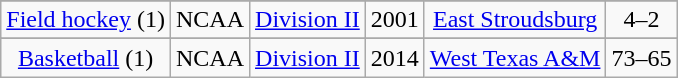<table class="wikitable">
<tr align="center">
</tr>
<tr align="center">
<td rowspan="1"><a href='#'>Field hockey</a> (1)</td>
<td rowspan="1">NCAA</td>
<td rowspan="1"><a href='#'>Division II</a></td>
<td>2001</td>
<td><a href='#'>East Stroudsburg</a></td>
<td>4–2</td>
</tr>
<tr>
</tr>
<tr align="center">
<td rowspan="1"><a href='#'>Basketball</a> (1)</td>
<td rowspan="1">NCAA</td>
<td rowspan="1"><a href='#'>Division II</a></td>
<td>2014</td>
<td><a href='#'>West Texas A&M</a></td>
<td>73–65</td>
</tr>
</table>
